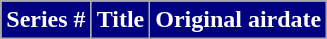<table class="wikitable">
<tr style="color: white;">
<th scope="col" style="background: navy;">Series #</th>
<th scope="col" style="background: navy;">Title</th>
<th scope="col" style="background: navy;">Original airdate<br>











</th>
</tr>
</table>
